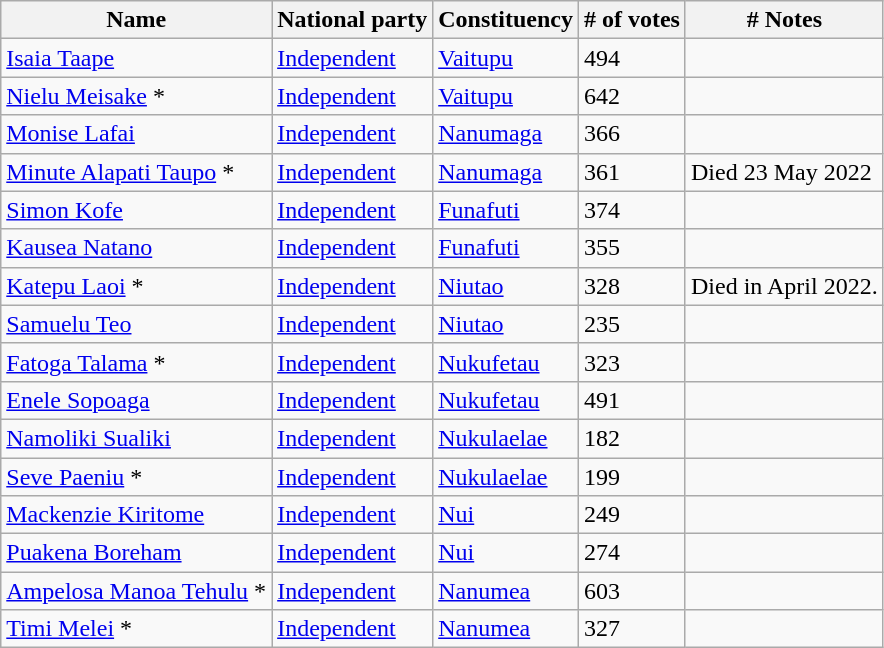<table class="sortable wikitable">
<tr>
<th>Name</th>
<th>National party</th>
<th>Constituency</th>
<th># of votes</th>
<th># Notes</th>
</tr>
<tr>
<td><a href='#'>Isaia Taape</a></td>
<td> <a href='#'>Independent</a></td>
<td><a href='#'>Vaitupu</a></td>
<td>494</td>
<td></td>
</tr>
<tr>
<td><a href='#'>Nielu Meisake</a> *</td>
<td> <a href='#'>Independent</a></td>
<td><a href='#'>Vaitupu</a></td>
<td>642</td>
<td></td>
</tr>
<tr>
<td><a href='#'>Monise Lafai</a></td>
<td> <a href='#'>Independent</a></td>
<td><a href='#'>Nanumaga</a></td>
<td>366</td>
<td></td>
</tr>
<tr>
<td><a href='#'>Minute Alapati Taupo</a> *</td>
<td> <a href='#'>Independent</a></td>
<td><a href='#'>Nanumaga</a></td>
<td>361</td>
<td>Died 23 May 2022</td>
</tr>
<tr>
<td><a href='#'>Simon Kofe</a></td>
<td> <a href='#'>Independent</a></td>
<td><a href='#'>Funafuti</a></td>
<td>374</td>
<td></td>
</tr>
<tr>
<td><a href='#'>Kausea Natano</a></td>
<td> <a href='#'>Independent</a></td>
<td><a href='#'>Funafuti</a></td>
<td>355</td>
<td></td>
</tr>
<tr>
<td><a href='#'>Katepu Laoi</a> *</td>
<td> <a href='#'>Independent</a></td>
<td><a href='#'>Niutao</a></td>
<td>328</td>
<td>Died in April 2022.</td>
</tr>
<tr>
<td><a href='#'>Samuelu Teo</a></td>
<td> <a href='#'>Independent</a></td>
<td><a href='#'>Niutao</a></td>
<td>235</td>
<td></td>
</tr>
<tr>
<td><a href='#'>Fatoga Talama</a> *</td>
<td> <a href='#'>Independent</a></td>
<td><a href='#'>Nukufetau</a></td>
<td>323</td>
<td></td>
</tr>
<tr>
<td><a href='#'>Enele Sopoaga</a></td>
<td> <a href='#'>Independent</a></td>
<td><a href='#'>Nukufetau</a></td>
<td>491</td>
<td></td>
</tr>
<tr>
<td><a href='#'>Namoliki Sualiki</a></td>
<td> <a href='#'>Independent</a></td>
<td><a href='#'>Nukulaelae</a></td>
<td>182</td>
<td></td>
</tr>
<tr>
<td><a href='#'>Seve Paeniu</a> *</td>
<td> <a href='#'>Independent</a></td>
<td><a href='#'>Nukulaelae</a></td>
<td>199</td>
<td></td>
</tr>
<tr>
<td><a href='#'>Mackenzie Kiritome</a></td>
<td> <a href='#'>Independent</a></td>
<td><a href='#'>Nui</a></td>
<td>249</td>
<td></td>
</tr>
<tr>
<td><a href='#'>Puakena Boreham</a></td>
<td> <a href='#'>Independent</a></td>
<td><a href='#'>Nui</a></td>
<td>274</td>
<td></td>
</tr>
<tr>
<td><a href='#'>Ampelosa Manoa Tehulu</a> *</td>
<td> <a href='#'>Independent</a></td>
<td><a href='#'>Nanumea</a></td>
<td>603</td>
<td></td>
</tr>
<tr>
<td><a href='#'>Timi Melei</a> *</td>
<td> <a href='#'>Independent</a></td>
<td><a href='#'>Nanumea</a></td>
<td>327</td>
<td></td>
</tr>
</table>
